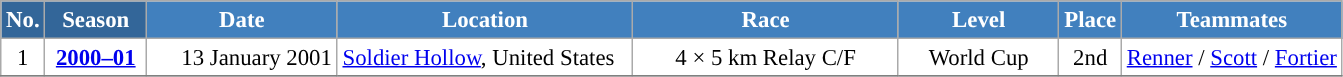<table class="wikitable sortable" style="font-size:95%; text-align:center; border:grey solid 1px; border-collapse:collapse; background:#ffffff;">
<tr style="background:#efefef;">
<th style="background-color:#369; color:white;">No.</th>
<th style="background-color:#369; color:white;">Season</th>
<th style="background-color:#4180be; color:white; width:120px;">Date</th>
<th style="background-color:#4180be; color:white; width:190px;">Location</th>
<th style="background-color:#4180be; color:white; width:170px;">Race</th>
<th style="background-color:#4180be; color:white; width:100px;">Level</th>
<th style="background-color:#4180be; color:white;">Place</th>
<th style="background-color:#4180be; color:white;">Teammates</th>
</tr>
<tr>
<td align=center>1</td>
<td rowspan=1 align=center><strong> <a href='#'>2000–01</a> </strong></td>
<td align=right>13 January 2001</td>
<td align=left> <a href='#'>Soldier Hollow</a>, United States</td>
<td>4 × 5 km Relay C/F</td>
<td>World Cup</td>
<td>2nd</td>
<td><a href='#'>Renner</a> / <a href='#'>Scott</a> / <a href='#'>Fortier</a></td>
</tr>
<tr>
</tr>
</table>
